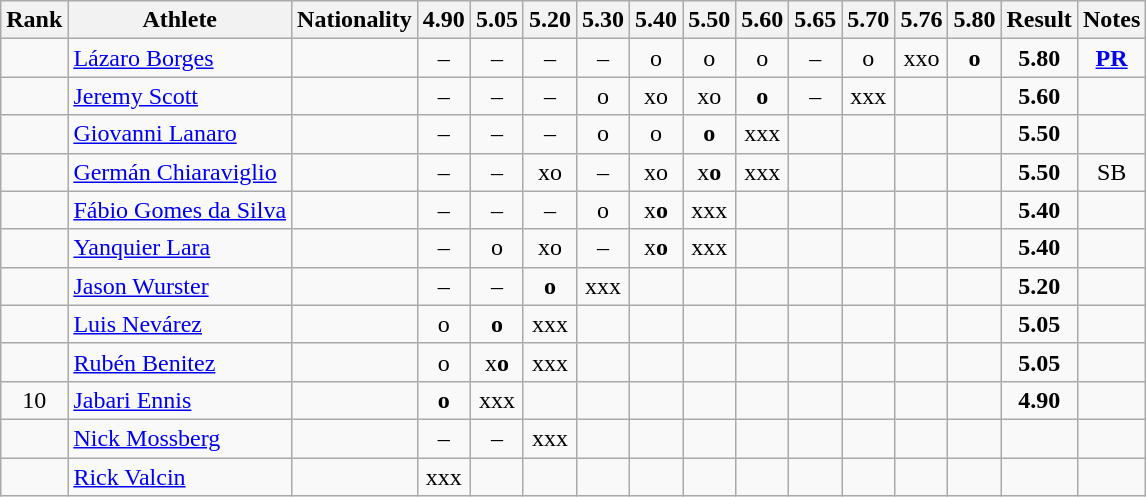<table class="wikitable sortable" style="text-align:center">
<tr>
<th>Rank</th>
<th>Athlete</th>
<th>Nationality</th>
<th>4.90</th>
<th>5.05</th>
<th>5.20</th>
<th>5.30</th>
<th>5.40</th>
<th>5.50</th>
<th>5.60</th>
<th>5.65</th>
<th>5.70</th>
<th>5.76</th>
<th>5.80</th>
<th>Result</th>
<th>Notes</th>
</tr>
<tr>
<td></td>
<td align=left><a href='#'>Lázaro Borges</a></td>
<td align=left></td>
<td>–</td>
<td>–</td>
<td>–</td>
<td>–</td>
<td>o</td>
<td>o</td>
<td>o</td>
<td>–</td>
<td>o</td>
<td>xxo</td>
<td><strong>o</strong></td>
<td><strong>5.80</strong></td>
<td><strong><a href='#'>PR</a></strong></td>
</tr>
<tr>
<td></td>
<td align=left><a href='#'>Jeremy Scott</a></td>
<td align=left></td>
<td>–</td>
<td>–</td>
<td>–</td>
<td>o</td>
<td>xo</td>
<td>xo</td>
<td><strong>o</strong></td>
<td>–</td>
<td>xxx</td>
<td></td>
<td></td>
<td><strong>5.60</strong></td>
<td></td>
</tr>
<tr>
<td></td>
<td align=left><a href='#'>Giovanni Lanaro</a></td>
<td align=left></td>
<td>–</td>
<td>–</td>
<td>–</td>
<td>o</td>
<td>o</td>
<td><strong>o</strong></td>
<td>xxx</td>
<td></td>
<td></td>
<td></td>
<td></td>
<td><strong>5.50</strong></td>
<td></td>
</tr>
<tr>
<td></td>
<td align=left><a href='#'>Germán Chiaraviglio</a></td>
<td align=left></td>
<td>–</td>
<td>–</td>
<td>xo</td>
<td>–</td>
<td>xo</td>
<td>x<strong>o</strong></td>
<td>xxx</td>
<td></td>
<td></td>
<td></td>
<td></td>
<td><strong>5.50</strong></td>
<td>SB</td>
</tr>
<tr>
<td></td>
<td align=left><a href='#'>Fábio Gomes da Silva</a></td>
<td align=left></td>
<td>–</td>
<td>–</td>
<td>–</td>
<td>o</td>
<td>x<strong>o</strong></td>
<td>xxx</td>
<td></td>
<td></td>
<td></td>
<td></td>
<td></td>
<td><strong>5.40</strong></td>
<td></td>
</tr>
<tr>
<td></td>
<td align=left><a href='#'>Yanquier Lara</a></td>
<td align=left></td>
<td>–</td>
<td>o</td>
<td>xo</td>
<td>–</td>
<td>x<strong>o</strong></td>
<td>xxx</td>
<td></td>
<td></td>
<td></td>
<td></td>
<td></td>
<td><strong>5.40</strong></td>
<td></td>
</tr>
<tr>
<td></td>
<td align=left><a href='#'>Jason Wurster</a></td>
<td align=left></td>
<td>–</td>
<td>–</td>
<td><strong>o</strong></td>
<td>xxx</td>
<td></td>
<td></td>
<td></td>
<td></td>
<td></td>
<td></td>
<td></td>
<td><strong>5.20</strong></td>
<td></td>
</tr>
<tr>
<td></td>
<td align=left><a href='#'>Luis Nevárez</a></td>
<td align=left></td>
<td>o</td>
<td><strong>o</strong></td>
<td>xxx</td>
<td></td>
<td></td>
<td></td>
<td></td>
<td></td>
<td></td>
<td></td>
<td></td>
<td><strong>5.05</strong></td>
<td></td>
</tr>
<tr>
<td></td>
<td align=left><a href='#'>Rubén Benitez</a></td>
<td align=left></td>
<td>o</td>
<td>x<strong>o</strong></td>
<td>xxx</td>
<td></td>
<td></td>
<td></td>
<td></td>
<td></td>
<td></td>
<td></td>
<td></td>
<td><strong>5.05</strong></td>
<td></td>
</tr>
<tr>
<td>10</td>
<td align=left><a href='#'>Jabari Ennis</a></td>
<td align=left></td>
<td><strong>o</strong></td>
<td>xxx</td>
<td></td>
<td></td>
<td></td>
<td></td>
<td></td>
<td></td>
<td></td>
<td></td>
<td></td>
<td><strong>4.90</strong></td>
<td></td>
</tr>
<tr>
<td></td>
<td align=left><a href='#'>Nick Mossberg</a></td>
<td align=left></td>
<td>–</td>
<td>–</td>
<td>xxx</td>
<td></td>
<td></td>
<td></td>
<td></td>
<td></td>
<td></td>
<td></td>
<td></td>
<td><strong></strong></td>
<td></td>
</tr>
<tr>
<td></td>
<td align=left><a href='#'>Rick Valcin</a></td>
<td align=left></td>
<td>xxx</td>
<td></td>
<td></td>
<td></td>
<td></td>
<td></td>
<td></td>
<td></td>
<td></td>
<td></td>
<td></td>
<td><strong></strong></td>
<td></td>
</tr>
</table>
